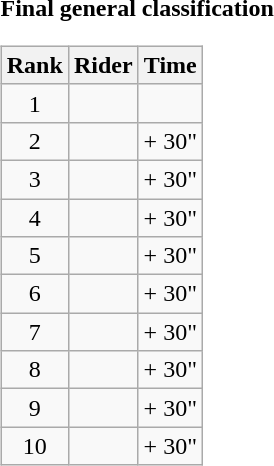<table>
<tr>
<td><strong>Final general classification</strong><br><table class="wikitable">
<tr>
<th scope="col">Rank</th>
<th scope="col">Rider</th>
<th scope="col">Time</th>
</tr>
<tr>
<td style="text-align:center;">1</td>
<td></td>
<td style="text-align:right;"></td>
</tr>
<tr>
<td style="text-align:center;">2</td>
<td></td>
<td style="text-align:right;">+ 30"</td>
</tr>
<tr>
<td style="text-align:center;">3</td>
<td></td>
<td style="text-align:right;">+ 30"</td>
</tr>
<tr>
<td style="text-align:center;">4</td>
<td></td>
<td style="text-align:right;">+ 30"</td>
</tr>
<tr>
<td style="text-align:center;">5</td>
<td></td>
<td style="text-align:right;">+ 30"</td>
</tr>
<tr>
<td style="text-align:center;">6</td>
<td></td>
<td style="text-align:right;">+ 30"</td>
</tr>
<tr>
<td style="text-align:center;">7</td>
<td></td>
<td style="text-align:right;">+ 30"</td>
</tr>
<tr>
<td style="text-align:center;">8</td>
<td></td>
<td style="text-align:right;">+ 30"</td>
</tr>
<tr>
<td style="text-align:center;">9</td>
<td></td>
<td style="text-align:right;">+ 30"</td>
</tr>
<tr>
<td style="text-align:center;">10</td>
<td></td>
<td style="text-align:right;">+ 30"</td>
</tr>
</table>
</td>
</tr>
</table>
